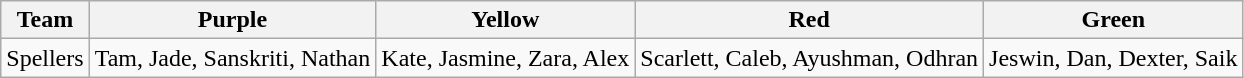<table class="wikitable">
<tr>
<th>Team</th>
<th>Purple</th>
<th>Yellow</th>
<th>Red</th>
<th>Green</th>
</tr>
<tr>
<td>Spellers</td>
<td>Tam, Jade, Sanskriti, Nathan</td>
<td>Kate, Jasmine, Zara, Alex</td>
<td>Scarlett, Caleb, Ayushman, Odhran</td>
<td>Jeswin, Dan, Dexter, Saik</td>
</tr>
</table>
